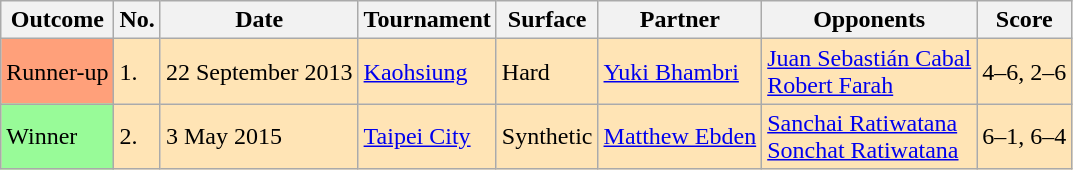<table class=wikitable>
<tr>
<th>Outcome</th>
<th>No.</th>
<th>Date</th>
<th>Tournament</th>
<th>Surface</th>
<th>Partner</th>
<th>Opponents</th>
<th>Score</th>
</tr>
<tr bgcolor=moccasin>
<td style="background:#FFA07A">Runner-up</td>
<td>1.</td>
<td>22 September 2013</td>
<td><a href='#'>Kaohsiung</a></td>
<td>Hard</td>
<td> <a href='#'>Yuki Bhambri</a></td>
<td> <a href='#'>Juan Sebastián Cabal</a><br> <a href='#'>Robert Farah</a></td>
<td>4–6, 2–6</td>
</tr>
<tr bgcolor=moccasin>
<td style="background:#98FB98">Winner</td>
<td>2.</td>
<td>3 May 2015</td>
<td><a href='#'>Taipei City</a></td>
<td>Synthetic</td>
<td> <a href='#'>Matthew Ebden</a></td>
<td> <a href='#'>Sanchai Ratiwatana</a><br> <a href='#'>Sonchat Ratiwatana</a></td>
<td>6–1, 6–4</td>
</tr>
</table>
